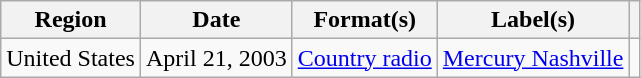<table class="wikitable">
<tr>
<th>Region</th>
<th>Date</th>
<th>Format(s)</th>
<th>Label(s)</th>
<th></th>
</tr>
<tr>
<td>United States</td>
<td>April 21, 2003</td>
<td><a href='#'>Country radio</a></td>
<td><a href='#'>Mercury Nashville</a></td>
<td></td>
</tr>
</table>
